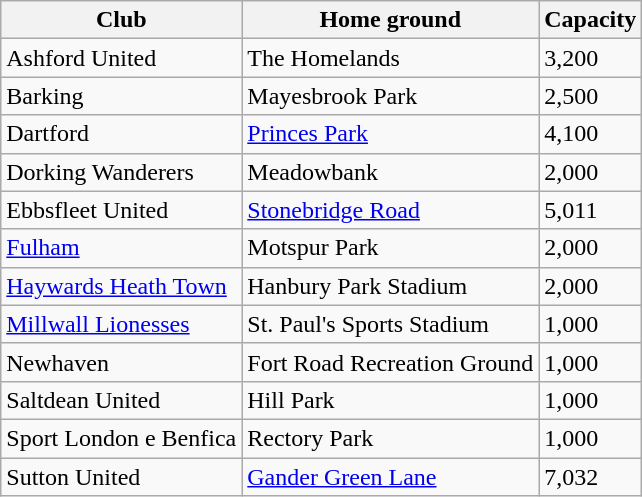<table class="wikitable" border="1">
<tr>
<th>Club</th>
<th>Home ground</th>
<th>Capacity</th>
</tr>
<tr>
<td>Ashford United</td>
<td>The Homelands</td>
<td>3,200</td>
</tr>
<tr>
<td>Barking</td>
<td>Mayesbrook Park</td>
<td>2,500</td>
</tr>
<tr>
<td>Dartford</td>
<td><a href='#'>Princes Park</a></td>
<td>4,100</td>
</tr>
<tr>
<td>Dorking Wanderers</td>
<td>Meadowbank</td>
<td>2,000</td>
</tr>
<tr>
<td>Ebbsfleet United</td>
<td><a href='#'>Stonebridge Road</a></td>
<td>5,011</td>
</tr>
<tr>
<td><a href='#'>Fulham</a></td>
<td>Motspur Park</td>
<td>2,000</td>
</tr>
<tr>
<td><a href='#'>Haywards Heath Town</a></td>
<td>Hanbury Park Stadium</td>
<td>2,000</td>
</tr>
<tr>
<td><a href='#'>Millwall Lionesses</a></td>
<td>St. Paul's Sports Stadium</td>
<td>1,000</td>
</tr>
<tr>
<td>Newhaven</td>
<td>Fort Road Recreation Ground</td>
<td>1,000</td>
</tr>
<tr>
<td>Saltdean United</td>
<td>Hill Park</td>
<td>1,000</td>
</tr>
<tr>
<td>Sport London e Benfica</td>
<td>Rectory Park</td>
<td>1,000</td>
</tr>
<tr>
<td>Sutton United</td>
<td><a href='#'>Gander Green Lane</a></td>
<td>7,032</td>
</tr>
</table>
